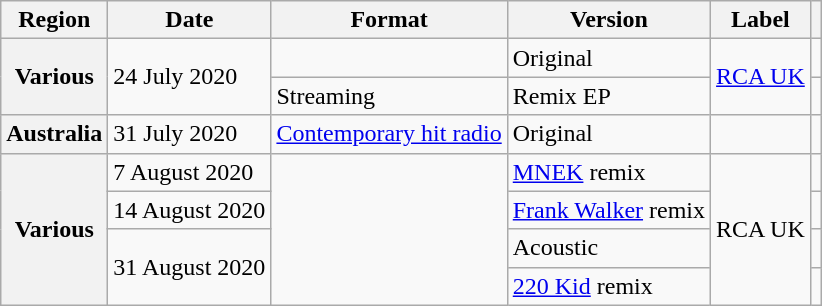<table class="wikitable plainrowheaders">
<tr>
<th scope="col">Region</th>
<th scope="col">Date</th>
<th scope="col">Format</th>
<th scope="col">Version</th>
<th scope="col">Label</th>
<th scope="col"></th>
</tr>
<tr>
<th scope="row" rowspan="2">Various</th>
<td rowspan="2">24 July 2020</td>
<td></td>
<td>Original</td>
<td rowspan="2"><a href='#'>RCA UK</a></td>
<td></td>
</tr>
<tr>
<td>Streaming</td>
<td>Remix EP</td>
<td></td>
</tr>
<tr>
<th scope="row">Australia</th>
<td>31 July 2020</td>
<td><a href='#'>Contemporary hit radio</a></td>
<td>Original</td>
<td></td>
<td></td>
</tr>
<tr>
<th scope="row" rowspan="4">Various</th>
<td>7 August 2020</td>
<td rowspan="4"></td>
<td><a href='#'>MNEK</a> remix</td>
<td rowspan="4">RCA UK</td>
<td></td>
</tr>
<tr>
<td>14 August 2020</td>
<td><a href='#'>Frank Walker</a> remix</td>
<td></td>
</tr>
<tr>
<td rowspan="2">31 August 2020</td>
<td>Acoustic</td>
<td></td>
</tr>
<tr>
<td><a href='#'>220 Kid</a> remix</td>
<td></td>
</tr>
</table>
